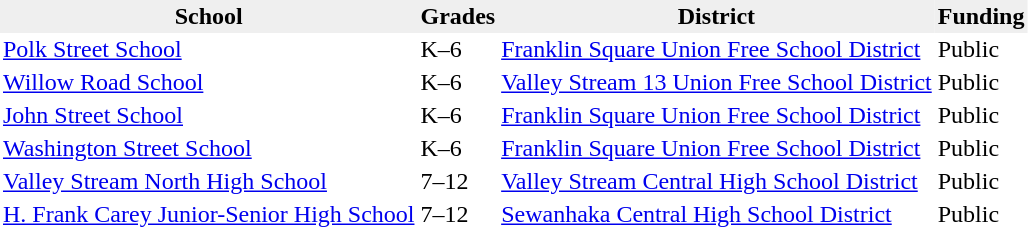<table border="0" cellpadding="2" cellspacing="0">
<tr>
<th style="background:#efefef;">School</th>
<th style="background:#efefef;">Grades</th>
<th style="background:#efefef;">District</th>
<th style="background:#efefef;">Funding</th>
</tr>
<tr>
<td><a href='#'>Polk Street School</a></td>
<td>K–6</td>
<td><a href='#'>Franklin Square Union Free School District</a></td>
<td>Public</td>
</tr>
<tr>
<td><a href='#'>Willow Road School</a></td>
<td>K–6</td>
<td><a href='#'>Valley Stream 13 Union Free School District</a></td>
<td>Public</td>
</tr>
<tr>
<td><a href='#'>John Street School</a></td>
<td>K–6</td>
<td><a href='#'>Franklin Square Union Free School District</a></td>
<td>Public</td>
</tr>
<tr>
<td><a href='#'>Washington Street School</a></td>
<td>K–6</td>
<td><a href='#'>Franklin Square Union Free School District</a></td>
<td>Public</td>
</tr>
<tr>
<td><a href='#'>Valley Stream North High School</a></td>
<td>7–12</td>
<td><a href='#'>Valley Stream Central High School District</a></td>
<td>Public</td>
</tr>
<tr>
<td><a href='#'>H. Frank Carey Junior-Senior High School</a></td>
<td>7–12</td>
<td><a href='#'>Sewanhaka Central High School District</a></td>
<td>Public</td>
</tr>
</table>
